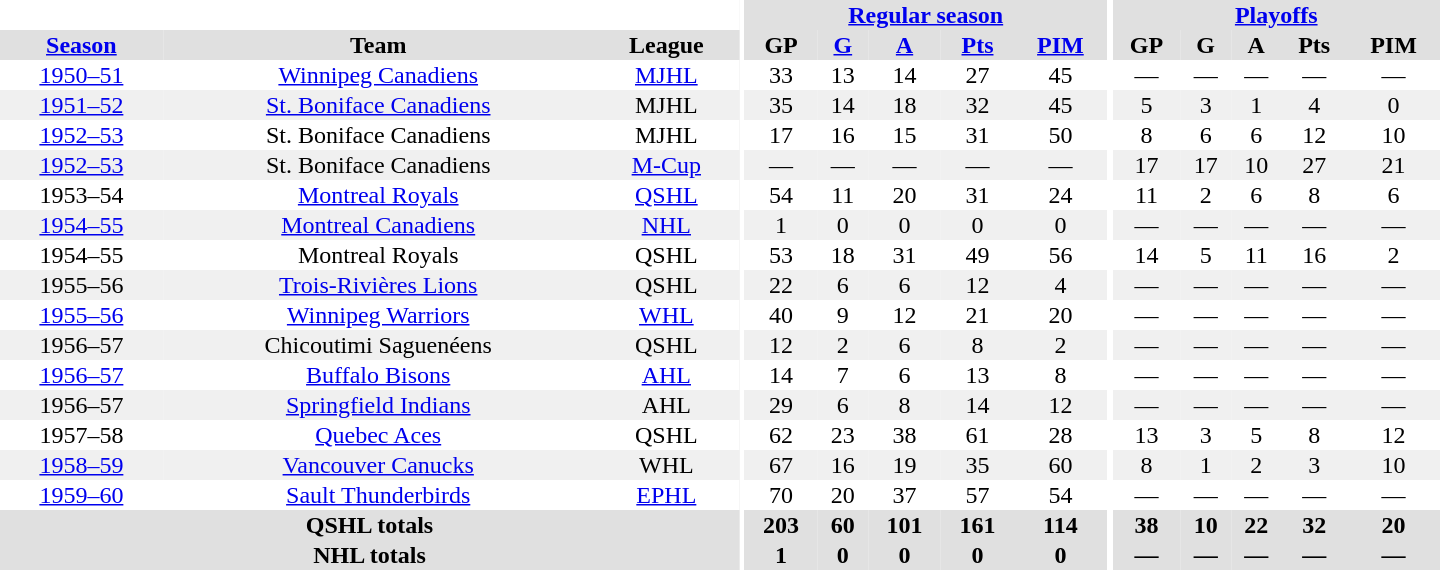<table border="0" cellpadding="1" cellspacing="0" style="text-align:center; width:60em">
<tr bgcolor="#e0e0e0">
<th colspan="3" bgcolor="#ffffff"></th>
<th rowspan="100" bgcolor="#ffffff"></th>
<th colspan="5"><a href='#'>Regular season</a></th>
<th rowspan="100" bgcolor="#ffffff"></th>
<th colspan="5"><a href='#'>Playoffs</a></th>
</tr>
<tr bgcolor="#e0e0e0">
<th><a href='#'>Season</a></th>
<th>Team</th>
<th>League</th>
<th>GP</th>
<th><a href='#'>G</a></th>
<th><a href='#'>A</a></th>
<th><a href='#'>Pts</a></th>
<th><a href='#'>PIM</a></th>
<th>GP</th>
<th>G</th>
<th>A</th>
<th>Pts</th>
<th>PIM</th>
</tr>
<tr>
<td><a href='#'>1950–51</a></td>
<td><a href='#'>Winnipeg Canadiens</a></td>
<td><a href='#'>MJHL</a></td>
<td>33</td>
<td>13</td>
<td>14</td>
<td>27</td>
<td>45</td>
<td>—</td>
<td>—</td>
<td>—</td>
<td>—</td>
<td>—</td>
</tr>
<tr bgcolor="#f0f0f0">
<td><a href='#'>1951–52</a></td>
<td><a href='#'>St. Boniface Canadiens</a></td>
<td>MJHL</td>
<td>35</td>
<td>14</td>
<td>18</td>
<td>32</td>
<td>45</td>
<td>5</td>
<td>3</td>
<td>1</td>
<td>4</td>
<td>0</td>
</tr>
<tr>
<td><a href='#'>1952–53</a></td>
<td>St. Boniface Canadiens</td>
<td>MJHL</td>
<td>17</td>
<td>16</td>
<td>15</td>
<td>31</td>
<td>50</td>
<td>8</td>
<td>6</td>
<td>6</td>
<td>12</td>
<td>10</td>
</tr>
<tr bgcolor="#f0f0f0">
<td><a href='#'>1952–53</a></td>
<td>St. Boniface Canadiens</td>
<td><a href='#'>M-Cup</a></td>
<td>—</td>
<td>—</td>
<td>—</td>
<td>—</td>
<td>—</td>
<td>17</td>
<td>17</td>
<td>10</td>
<td>27</td>
<td>21</td>
</tr>
<tr>
<td>1953–54</td>
<td><a href='#'>Montreal Royals</a></td>
<td><a href='#'>QSHL</a></td>
<td>54</td>
<td>11</td>
<td>20</td>
<td>31</td>
<td>24</td>
<td>11</td>
<td>2</td>
<td>6</td>
<td>8</td>
<td>6</td>
</tr>
<tr bgcolor="#f0f0f0">
<td><a href='#'>1954–55</a></td>
<td><a href='#'>Montreal Canadiens</a></td>
<td><a href='#'>NHL</a></td>
<td>1</td>
<td>0</td>
<td>0</td>
<td>0</td>
<td>0</td>
<td>—</td>
<td>—</td>
<td>—</td>
<td>—</td>
<td>—</td>
</tr>
<tr>
<td>1954–55</td>
<td>Montreal Royals</td>
<td>QSHL</td>
<td>53</td>
<td>18</td>
<td>31</td>
<td>49</td>
<td>56</td>
<td>14</td>
<td>5</td>
<td>11</td>
<td>16</td>
<td>2</td>
</tr>
<tr bgcolor="#f0f0f0">
<td>1955–56</td>
<td><a href='#'>Trois-Rivières Lions</a></td>
<td>QSHL</td>
<td>22</td>
<td>6</td>
<td>6</td>
<td>12</td>
<td>4</td>
<td>—</td>
<td>—</td>
<td>—</td>
<td>—</td>
<td>—</td>
</tr>
<tr>
<td><a href='#'>1955–56</a></td>
<td><a href='#'>Winnipeg Warriors</a></td>
<td><a href='#'>WHL</a></td>
<td>40</td>
<td>9</td>
<td>12</td>
<td>21</td>
<td>20</td>
<td>—</td>
<td>—</td>
<td>—</td>
<td>—</td>
<td>—</td>
</tr>
<tr bgcolor="#f0f0f0">
<td>1956–57</td>
<td>Chicoutimi Saguenéens</td>
<td>QSHL</td>
<td>12</td>
<td>2</td>
<td>6</td>
<td>8</td>
<td>2</td>
<td>—</td>
<td>—</td>
<td>—</td>
<td>—</td>
<td>—</td>
</tr>
<tr>
<td><a href='#'>1956–57</a></td>
<td><a href='#'>Buffalo Bisons</a></td>
<td><a href='#'>AHL</a></td>
<td>14</td>
<td>7</td>
<td>6</td>
<td>13</td>
<td>8</td>
<td>—</td>
<td>—</td>
<td>—</td>
<td>—</td>
<td>—</td>
</tr>
<tr bgcolor="#f0f0f0">
<td>1956–57</td>
<td><a href='#'>Springfield Indians</a></td>
<td>AHL</td>
<td>29</td>
<td>6</td>
<td>8</td>
<td>14</td>
<td>12</td>
<td>—</td>
<td>—</td>
<td>—</td>
<td>—</td>
<td>—</td>
</tr>
<tr>
<td>1957–58</td>
<td><a href='#'>Quebec Aces</a></td>
<td>QSHL</td>
<td>62</td>
<td>23</td>
<td>38</td>
<td>61</td>
<td>28</td>
<td>13</td>
<td>3</td>
<td>5</td>
<td>8</td>
<td>12</td>
</tr>
<tr bgcolor="#f0f0f0">
<td><a href='#'>1958–59</a></td>
<td><a href='#'>Vancouver Canucks</a></td>
<td>WHL</td>
<td>67</td>
<td>16</td>
<td>19</td>
<td>35</td>
<td>60</td>
<td>8</td>
<td>1</td>
<td>2</td>
<td>3</td>
<td>10</td>
</tr>
<tr>
<td><a href='#'>1959–60</a></td>
<td><a href='#'>Sault Thunderbirds</a></td>
<td><a href='#'>EPHL</a></td>
<td>70</td>
<td>20</td>
<td>37</td>
<td>57</td>
<td>54</td>
<td>—</td>
<td>—</td>
<td>—</td>
<td>—</td>
<td>—</td>
</tr>
<tr bgcolor="#e0e0e0">
<th colspan="3">QSHL totals</th>
<th>203</th>
<th>60</th>
<th>101</th>
<th>161</th>
<th>114</th>
<th>38</th>
<th>10</th>
<th>22</th>
<th>32</th>
<th>20</th>
</tr>
<tr bgcolor="#e0e0e0">
<th colspan="3">NHL totals</th>
<th>1</th>
<th>0</th>
<th>0</th>
<th>0</th>
<th>0</th>
<th>—</th>
<th>—</th>
<th>—</th>
<th>—</th>
<th>—</th>
</tr>
</table>
